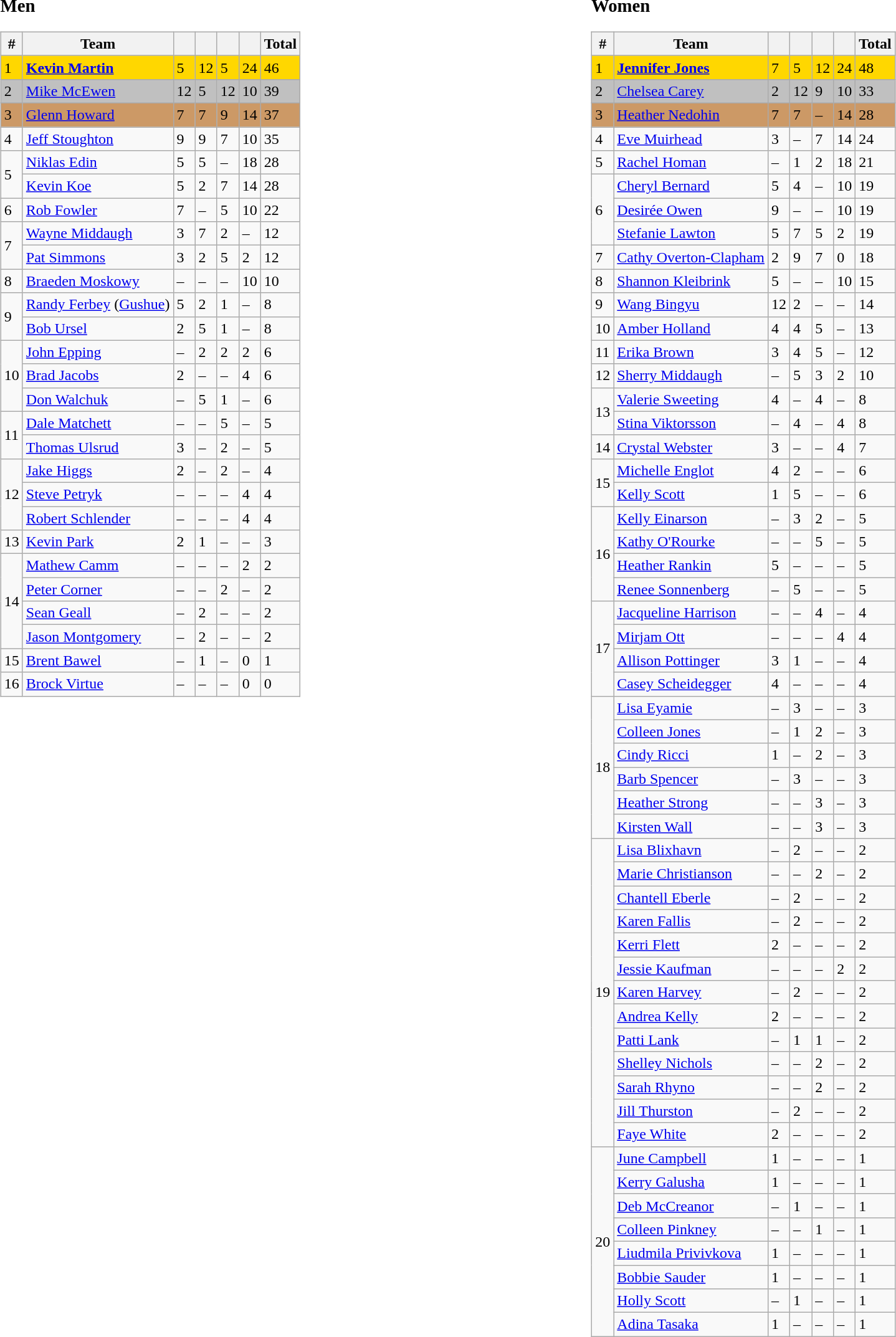<table>
<tr>
<td width=20% valign="top"><br><big><strong>Men</strong></big><table class="wikitable">
<tr>
<th>#</th>
<th>Team</th>
<th></th>
<th></th>
<th></th>
<th></th>
<th>Total</th>
</tr>
<tr bgcolor=gold>
<td>1</td>
<td> <strong><a href='#'>Kevin Martin</a></strong></td>
<td>5</td>
<td>12</td>
<td>5</td>
<td>24</td>
<td>46</td>
</tr>
<tr bgcolor=silver>
<td>2</td>
<td> <a href='#'>Mike McEwen</a></td>
<td>12</td>
<td>5</td>
<td>12</td>
<td>10</td>
<td>39</td>
</tr>
<tr bgcolor=CC9966>
<td>3</td>
<td> <a href='#'>Glenn Howard</a></td>
<td>7</td>
<td>7</td>
<td>9</td>
<td>14</td>
<td>37</td>
</tr>
<tr>
<td>4</td>
<td> <a href='#'>Jeff Stoughton</a></td>
<td>9</td>
<td>9</td>
<td>7</td>
<td>10</td>
<td>35</td>
</tr>
<tr>
<td rowspan=2>5</td>
<td> <a href='#'>Niklas Edin</a></td>
<td>5</td>
<td>5</td>
<td>–</td>
<td>18</td>
<td>28</td>
</tr>
<tr>
<td> <a href='#'>Kevin Koe</a></td>
<td>5</td>
<td>2</td>
<td>7</td>
<td>14</td>
<td>28</td>
</tr>
<tr>
<td>6</td>
<td> <a href='#'>Rob Fowler</a></td>
<td>7</td>
<td>–</td>
<td>5</td>
<td>10</td>
<td>22</td>
</tr>
<tr>
<td rowspan=2>7</td>
<td> <a href='#'>Wayne Middaugh</a></td>
<td>3</td>
<td>7</td>
<td>2</td>
<td>–</td>
<td>12</td>
</tr>
<tr>
<td> <a href='#'>Pat Simmons</a></td>
<td>3</td>
<td>2</td>
<td>5</td>
<td>2</td>
<td>12</td>
</tr>
<tr>
<td>8</td>
<td> <a href='#'>Braeden Moskowy</a></td>
<td>–</td>
<td>–</td>
<td>–</td>
<td>10</td>
<td>10</td>
</tr>
<tr>
<td rowspan=2>9</td>
<td> <a href='#'>Randy Ferbey</a> (<a href='#'>Gushue</a>)</td>
<td>5</td>
<td>2</td>
<td>1</td>
<td>–</td>
<td>8</td>
</tr>
<tr>
<td> <a href='#'>Bob Ursel</a></td>
<td>2</td>
<td>5</td>
<td>1</td>
<td>–</td>
<td>8</td>
</tr>
<tr>
<td rowspan=3>10</td>
<td> <a href='#'>John Epping</a></td>
<td>–</td>
<td>2</td>
<td>2</td>
<td>2</td>
<td>6</td>
</tr>
<tr>
<td> <a href='#'>Brad Jacobs</a></td>
<td>2</td>
<td>–</td>
<td>–</td>
<td>4</td>
<td>6</td>
</tr>
<tr>
<td> <a href='#'>Don Walchuk</a></td>
<td>–</td>
<td>5</td>
<td>1</td>
<td>–</td>
<td>6</td>
</tr>
<tr>
<td rowspan=2>11</td>
<td> <a href='#'>Dale Matchett</a></td>
<td>–</td>
<td>–</td>
<td>5</td>
<td>–</td>
<td>5</td>
</tr>
<tr>
<td> <a href='#'>Thomas Ulsrud</a></td>
<td>3</td>
<td>–</td>
<td>2</td>
<td>–</td>
<td>5</td>
</tr>
<tr>
<td rowspan=3>12</td>
<td> <a href='#'>Jake Higgs</a></td>
<td>2</td>
<td>–</td>
<td>2</td>
<td>–</td>
<td>4</td>
</tr>
<tr>
<td> <a href='#'>Steve Petryk</a></td>
<td>–</td>
<td>–</td>
<td>–</td>
<td>4</td>
<td>4</td>
</tr>
<tr>
<td> <a href='#'>Robert Schlender</a></td>
<td>–</td>
<td>–</td>
<td>–</td>
<td>4</td>
<td>4</td>
</tr>
<tr>
<td>13</td>
<td> <a href='#'>Kevin Park</a></td>
<td>2</td>
<td>1</td>
<td>–</td>
<td>–</td>
<td>3</td>
</tr>
<tr>
<td rowspan=4>14</td>
<td> <a href='#'>Mathew Camm</a></td>
<td>–</td>
<td>–</td>
<td>–</td>
<td>2</td>
<td>2</td>
</tr>
<tr>
<td> <a href='#'>Peter Corner</a></td>
<td>–</td>
<td>–</td>
<td>2</td>
<td>–</td>
<td>2</td>
</tr>
<tr>
<td> <a href='#'>Sean Geall</a></td>
<td>–</td>
<td>2</td>
<td>–</td>
<td>–</td>
<td>2</td>
</tr>
<tr>
<td> <a href='#'>Jason Montgomery</a></td>
<td>–</td>
<td>2</td>
<td>–</td>
<td>–</td>
<td>2</td>
</tr>
<tr>
<td>15</td>
<td> <a href='#'>Brent Bawel</a></td>
<td>–</td>
<td>1</td>
<td>–</td>
<td>0</td>
<td>1</td>
</tr>
<tr>
<td>16</td>
<td> <a href='#'>Brock Virtue</a></td>
<td>–</td>
<td>–</td>
<td>–</td>
<td>0</td>
<td>0</td>
</tr>
</table>
</td>
<td width=20% valign="top"><br><big><strong>Women</strong></big><table class="wikitable">
<tr>
<th>#</th>
<th>Team</th>
<th></th>
<th></th>
<th></th>
<th></th>
<th>Total</th>
</tr>
<tr bgcolor=gold>
<td>1</td>
<td> <strong><a href='#'>Jennifer Jones</a></strong></td>
<td>7</td>
<td>5</td>
<td>12</td>
<td>24</td>
<td>48</td>
</tr>
<tr bgcolor=silver>
<td>2</td>
<td> <a href='#'>Chelsea Carey</a></td>
<td>2</td>
<td>12</td>
<td>9</td>
<td>10</td>
<td>33</td>
</tr>
<tr bgcolor=CC9966>
<td>3</td>
<td> <a href='#'>Heather Nedohin</a></td>
<td>7</td>
<td>7</td>
<td>–</td>
<td>14</td>
<td>28</td>
</tr>
<tr>
<td>4</td>
<td> <a href='#'>Eve Muirhead</a></td>
<td>3</td>
<td>–</td>
<td>7</td>
<td>14</td>
<td>24</td>
</tr>
<tr>
<td>5</td>
<td> <a href='#'>Rachel Homan</a></td>
<td>–</td>
<td>1</td>
<td>2</td>
<td>18</td>
<td>21</td>
</tr>
<tr>
<td rowspan=3>6</td>
<td> <a href='#'>Cheryl Bernard</a></td>
<td>5</td>
<td>4</td>
<td>–</td>
<td>10</td>
<td>19</td>
</tr>
<tr>
<td> <a href='#'>Desirée Owen</a></td>
<td>9</td>
<td>–</td>
<td>–</td>
<td>10</td>
<td>19</td>
</tr>
<tr>
<td> <a href='#'>Stefanie Lawton</a></td>
<td>5</td>
<td>7</td>
<td>5</td>
<td>2</td>
<td>19</td>
</tr>
<tr>
<td>7</td>
<td> <a href='#'>Cathy Overton-Clapham</a></td>
<td>2</td>
<td>9</td>
<td>7</td>
<td>0</td>
<td>18</td>
</tr>
<tr>
<td>8</td>
<td> <a href='#'>Shannon Kleibrink</a></td>
<td>5</td>
<td>–</td>
<td>–</td>
<td>10</td>
<td>15</td>
</tr>
<tr>
<td>9</td>
<td> <a href='#'>Wang Bingyu</a></td>
<td>12</td>
<td>2</td>
<td>–</td>
<td>–</td>
<td>14</td>
</tr>
<tr>
<td>10</td>
<td> <a href='#'>Amber Holland</a></td>
<td>4</td>
<td>4</td>
<td>5</td>
<td>–</td>
<td>13</td>
</tr>
<tr>
<td>11</td>
<td> <a href='#'>Erika Brown</a></td>
<td>3</td>
<td>4</td>
<td>5</td>
<td>–</td>
<td>12</td>
</tr>
<tr>
<td>12</td>
<td> <a href='#'>Sherry Middaugh</a></td>
<td>–</td>
<td>5</td>
<td>3</td>
<td>2</td>
<td>10</td>
</tr>
<tr>
<td rowspan=2>13</td>
<td> <a href='#'>Valerie Sweeting</a></td>
<td>4</td>
<td>–</td>
<td>4</td>
<td>–</td>
<td>8</td>
</tr>
<tr>
<td> <a href='#'>Stina Viktorsson</a></td>
<td>–</td>
<td>4</td>
<td>–</td>
<td>4</td>
<td>8</td>
</tr>
<tr>
<td>14</td>
<td> <a href='#'>Crystal Webster</a></td>
<td>3</td>
<td>–</td>
<td>–</td>
<td>4</td>
<td>7</td>
</tr>
<tr>
<td rowspan=2>15</td>
<td> <a href='#'>Michelle Englot</a></td>
<td>4</td>
<td>2</td>
<td>–</td>
<td>–</td>
<td>6</td>
</tr>
<tr>
<td> <a href='#'>Kelly Scott</a></td>
<td>1</td>
<td>5</td>
<td>–</td>
<td>–</td>
<td>6</td>
</tr>
<tr>
<td rowspan=4>16</td>
<td> <a href='#'>Kelly Einarson</a></td>
<td>–</td>
<td>3</td>
<td>2</td>
<td>–</td>
<td>5</td>
</tr>
<tr>
<td> <a href='#'>Kathy O'Rourke</a></td>
<td>–</td>
<td>–</td>
<td>5</td>
<td>–</td>
<td>5</td>
</tr>
<tr>
<td> <a href='#'>Heather Rankin</a></td>
<td>5</td>
<td>–</td>
<td>–</td>
<td>–</td>
<td>5</td>
</tr>
<tr>
<td> <a href='#'>Renee Sonnenberg</a></td>
<td>–</td>
<td>5</td>
<td>–</td>
<td>–</td>
<td>5</td>
</tr>
<tr>
<td rowspan=4>17</td>
<td> <a href='#'>Jacqueline Harrison</a></td>
<td>–</td>
<td>–</td>
<td>4</td>
<td>–</td>
<td>4</td>
</tr>
<tr>
<td> <a href='#'>Mirjam Ott</a></td>
<td>–</td>
<td>–</td>
<td>–</td>
<td>4</td>
<td>4</td>
</tr>
<tr>
<td> <a href='#'>Allison Pottinger</a></td>
<td>3</td>
<td>1</td>
<td>–</td>
<td>–</td>
<td>4</td>
</tr>
<tr>
<td> <a href='#'>Casey Scheidegger</a></td>
<td>4</td>
<td>–</td>
<td>–</td>
<td>–</td>
<td>4</td>
</tr>
<tr>
<td rowspan=6>18</td>
<td> <a href='#'>Lisa Eyamie</a></td>
<td>–</td>
<td>3</td>
<td>–</td>
<td>–</td>
<td>3</td>
</tr>
<tr>
<td> <a href='#'>Colleen Jones</a></td>
<td>–</td>
<td>1</td>
<td>2</td>
<td>–</td>
<td>3</td>
</tr>
<tr>
<td> <a href='#'>Cindy Ricci</a></td>
<td>1</td>
<td>–</td>
<td>2</td>
<td>–</td>
<td>3</td>
</tr>
<tr>
<td> <a href='#'>Barb Spencer</a></td>
<td>–</td>
<td>3</td>
<td>–</td>
<td>–</td>
<td>3</td>
</tr>
<tr>
<td> <a href='#'>Heather Strong</a></td>
<td>–</td>
<td>–</td>
<td>3</td>
<td>–</td>
<td>3</td>
</tr>
<tr>
<td> <a href='#'>Kirsten Wall</a></td>
<td>–</td>
<td>–</td>
<td>3</td>
<td>–</td>
<td>3</td>
</tr>
<tr>
<td rowspan=13>19</td>
<td> <a href='#'>Lisa Blixhavn</a></td>
<td>–</td>
<td>2</td>
<td>–</td>
<td>–</td>
<td>2</td>
</tr>
<tr>
<td> <a href='#'>Marie Christianson</a></td>
<td>–</td>
<td>–</td>
<td>2</td>
<td>–</td>
<td>2</td>
</tr>
<tr>
<td> <a href='#'>Chantell Eberle</a></td>
<td>–</td>
<td>2</td>
<td>–</td>
<td>–</td>
<td>2</td>
</tr>
<tr>
<td> <a href='#'>Karen Fallis</a></td>
<td>–</td>
<td>2</td>
<td>–</td>
<td>–</td>
<td>2</td>
</tr>
<tr>
<td> <a href='#'>Kerri Flett</a></td>
<td>2</td>
<td>–</td>
<td>–</td>
<td>–</td>
<td>2</td>
</tr>
<tr>
<td> <a href='#'>Jessie Kaufman</a></td>
<td>–</td>
<td>–</td>
<td>–</td>
<td>2</td>
<td>2</td>
</tr>
<tr>
<td> <a href='#'>Karen Harvey</a></td>
<td>–</td>
<td>2</td>
<td>–</td>
<td>–</td>
<td>2</td>
</tr>
<tr>
<td> <a href='#'>Andrea Kelly</a></td>
<td>2</td>
<td>–</td>
<td>–</td>
<td>–</td>
<td>2</td>
</tr>
<tr>
<td> <a href='#'>Patti Lank</a></td>
<td>–</td>
<td>1</td>
<td>1</td>
<td>–</td>
<td>2</td>
</tr>
<tr>
<td> <a href='#'>Shelley Nichols</a></td>
<td>–</td>
<td>–</td>
<td>2</td>
<td>–</td>
<td>2</td>
</tr>
<tr>
<td> <a href='#'>Sarah Rhyno</a></td>
<td>–</td>
<td>–</td>
<td>2</td>
<td>–</td>
<td>2</td>
</tr>
<tr>
<td> <a href='#'>Jill Thurston</a></td>
<td>–</td>
<td>2</td>
<td>–</td>
<td>–</td>
<td>2</td>
</tr>
<tr>
<td> <a href='#'>Faye White</a></td>
<td>2</td>
<td>–</td>
<td>–</td>
<td>–</td>
<td>2</td>
</tr>
<tr>
<td rowspan=8>20</td>
<td> <a href='#'>June Campbell</a></td>
<td>1</td>
<td>–</td>
<td>–</td>
<td>–</td>
<td>1</td>
</tr>
<tr>
<td> <a href='#'>Kerry Galusha</a></td>
<td>1</td>
<td>–</td>
<td>–</td>
<td>–</td>
<td>1</td>
</tr>
<tr>
<td> <a href='#'>Deb McCreanor</a></td>
<td>–</td>
<td>1</td>
<td>–</td>
<td>–</td>
<td>1</td>
</tr>
<tr>
<td> <a href='#'>Colleen Pinkney</a></td>
<td>–</td>
<td>–</td>
<td>1</td>
<td>–</td>
<td>1</td>
</tr>
<tr>
<td> <a href='#'>Liudmila Privivkova</a></td>
<td>1</td>
<td>–</td>
<td>–</td>
<td>–</td>
<td>1</td>
</tr>
<tr>
<td> <a href='#'>Bobbie Sauder</a></td>
<td>1</td>
<td>–</td>
<td>–</td>
<td>–</td>
<td>1</td>
</tr>
<tr>
<td> <a href='#'>Holly Scott</a></td>
<td>–</td>
<td>1</td>
<td>–</td>
<td>–</td>
<td>1</td>
</tr>
<tr>
<td> <a href='#'>Adina Tasaka</a></td>
<td>1</td>
<td>–</td>
<td>–</td>
<td>–</td>
<td>1</td>
</tr>
</table>
</td>
</tr>
</table>
